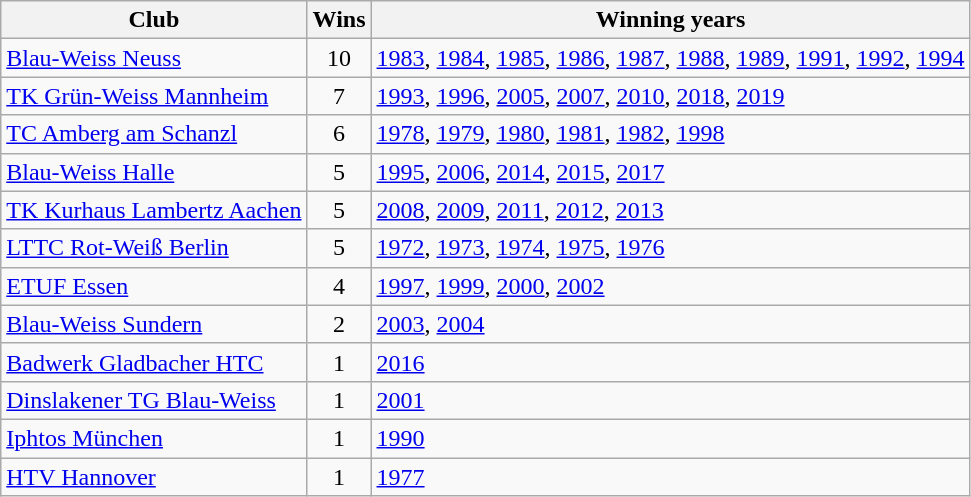<table class="wikitable">
<tr>
<th>Club</th>
<th>Wins</th>
<th>Winning years</th>
</tr>
<tr>
<td><a href='#'>Blau-Weiss Neuss</a></td>
<td align="center">10</td>
<td><a href='#'>1983</a>, <a href='#'>1984</a>, <a href='#'>1985</a>, <a href='#'>1986</a>, <a href='#'>1987</a>, <a href='#'>1988</a>, <a href='#'>1989</a>, <a href='#'>1991</a>, <a href='#'>1992</a>, <a href='#'>1994</a></td>
</tr>
<tr>
<td><a href='#'>TK Grün-Weiss Mannheim</a></td>
<td align="center">7</td>
<td><a href='#'>1993</a>, <a href='#'>1996</a>, <a href='#'>2005</a>, <a href='#'>2007</a>, <a href='#'>2010</a>, <a href='#'>2018</a>, <a href='#'>2019</a></td>
</tr>
<tr>
<td><a href='#'>TC Amberg am Schanzl</a></td>
<td align="center">6</td>
<td><a href='#'>1978</a>, <a href='#'>1979</a>, <a href='#'>1980</a>, <a href='#'>1981</a>, <a href='#'>1982</a>, <a href='#'>1998</a></td>
</tr>
<tr>
<td><a href='#'>Blau-Weiss Halle</a></td>
<td align="center">5</td>
<td><a href='#'>1995</a>, <a href='#'>2006</a>, <a href='#'>2014</a>, <a href='#'>2015</a>, <a href='#'>2017</a></td>
</tr>
<tr>
<td><a href='#'>TK Kurhaus Lambertz Aachen</a></td>
<td align="center">5</td>
<td><a href='#'>2008</a>, <a href='#'>2009</a>, <a href='#'>2011</a>, <a href='#'>2012</a>, <a href='#'>2013</a></td>
</tr>
<tr>
<td><a href='#'>LTTC Rot-Weiß Berlin</a></td>
<td align="center">5</td>
<td><a href='#'>1972</a>, <a href='#'>1973</a>, <a href='#'>1974</a>, <a href='#'>1975</a>, <a href='#'>1976</a></td>
</tr>
<tr>
<td><a href='#'>ETUF Essen</a></td>
<td align="center">4</td>
<td><a href='#'>1997</a>, <a href='#'>1999</a>, <a href='#'>2000</a>, <a href='#'>2002</a></td>
</tr>
<tr>
<td><a href='#'>Blau-Weiss Sundern</a></td>
<td align="center">2</td>
<td><a href='#'>2003</a>, <a href='#'>2004</a></td>
</tr>
<tr>
<td><a href='#'>Badwerk Gladbacher HTC</a></td>
<td align="center">1</td>
<td><a href='#'>2016</a></td>
</tr>
<tr>
<td><a href='#'>Dinslakener TG Blau-Weiss</a></td>
<td align="center">1</td>
<td><a href='#'>2001</a></td>
</tr>
<tr>
<td><a href='#'>Iphtos München</a></td>
<td align="center">1</td>
<td><a href='#'>1990</a></td>
</tr>
<tr>
<td><a href='#'>HTV Hannover</a></td>
<td align="center">1</td>
<td><a href='#'>1977</a></td>
</tr>
</table>
